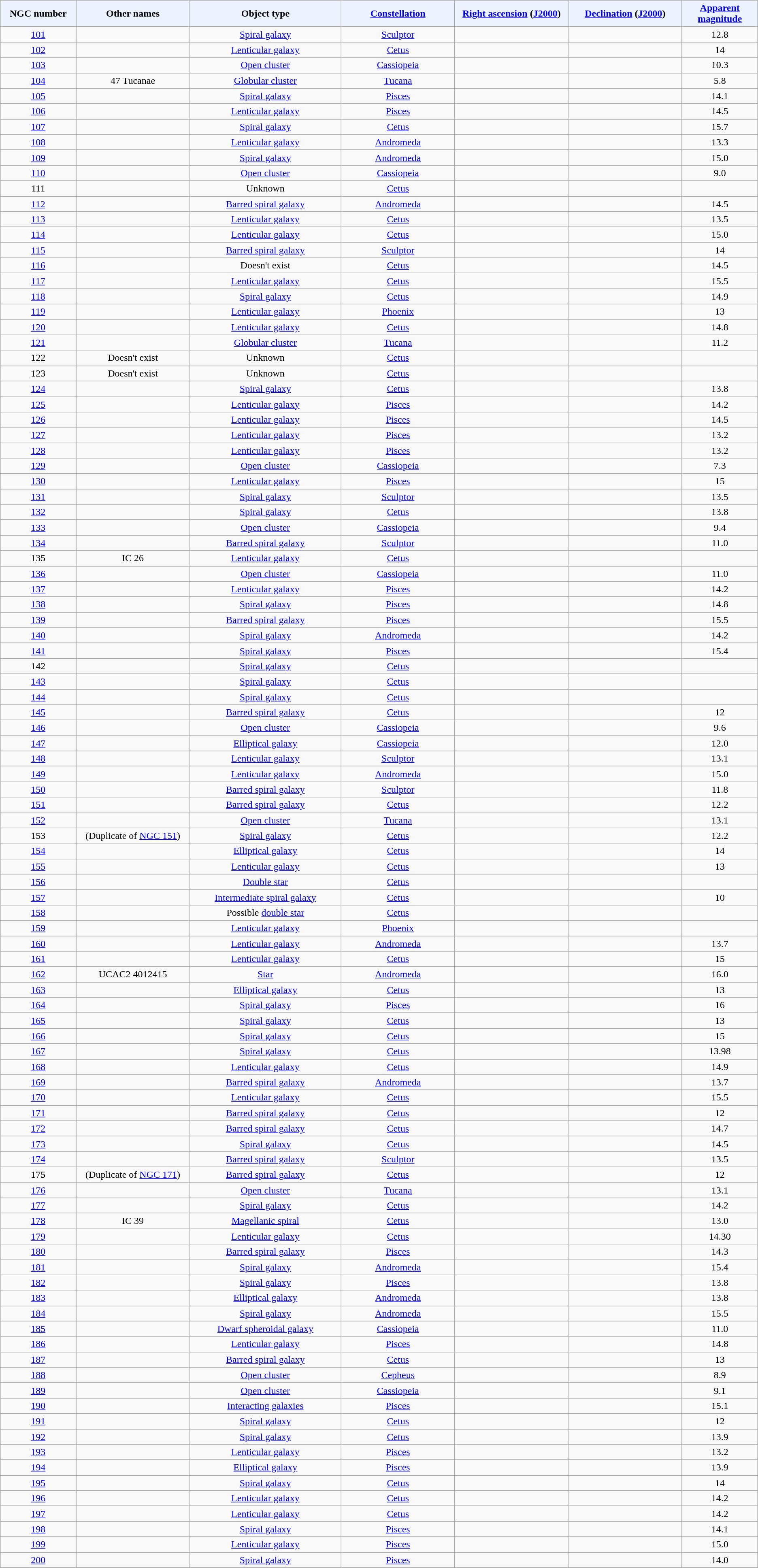<table class="wikitable sortable sticky-header" style="text-align: center;">
<tr>
<th style="background-color:#edf3fe; width: 10%;">NGC number</th>
<th style="background-color:#edf3fe; width: 15%;">Other names</th>
<th style="background-color:#edf3fe; width: 20%;">Object type</th>
<th style="background-color:#edf3fe; width: 15%;"><a href='#'>Constellation</a></th>
<th style="background-color:#edf3fe; width: 15%;"><a href='#'>Right ascension</a> (<a href='#'>J2000</a>)</th>
<th style="background-color:#edf3fe; width: 15%;"><a href='#'>Declination</a> (<a href='#'>J2000</a>)</th>
<th style="background-color:#edf3fe; width: 10%;"><a href='#'>Apparent magnitude</a></th>
</tr>
<tr>
<td><a href='#'>101</a></td>
<td></td>
<td><a href='#'>Spiral galaxy</a></td>
<td><a href='#'>Sculptor</a></td>
<td></td>
<td></td>
<td>12.8</td>
</tr>
<tr>
<td><a href='#'>102</a></td>
<td></td>
<td><a href='#'>Lenticular galaxy</a></td>
<td><a href='#'>Cetus</a></td>
<td></td>
<td></td>
<td>14</td>
</tr>
<tr>
<td><a href='#'>103</a></td>
<td></td>
<td><a href='#'>Open cluster</a></td>
<td><a href='#'>Cassiopeia</a></td>
<td></td>
<td></td>
<td>10.3</td>
</tr>
<tr>
<td><a href='#'>104</a></td>
<td>47 Tucanae</td>
<td><a href='#'>Globular cluster</a></td>
<td><a href='#'>Tucana</a></td>
<td></td>
<td></td>
<td>5.8</td>
</tr>
<tr>
<td><a href='#'>105</a></td>
<td></td>
<td><a href='#'>Spiral galaxy</a></td>
<td><a href='#'>Pisces</a></td>
<td></td>
<td></td>
<td>14.1</td>
</tr>
<tr>
<td><a href='#'>106</a></td>
<td></td>
<td><a href='#'>Lenticular galaxy</a></td>
<td><a href='#'>Pisces</a></td>
<td></td>
<td></td>
<td>14.5</td>
</tr>
<tr>
<td><a href='#'>107</a></td>
<td></td>
<td><a href='#'>Spiral galaxy</a></td>
<td><a href='#'>Cetus</a></td>
<td></td>
<td></td>
<td>15.7</td>
</tr>
<tr>
<td><a href='#'>108</a></td>
<td></td>
<td><a href='#'>Lenticular galaxy</a></td>
<td><a href='#'>Andromeda</a></td>
<td></td>
<td></td>
<td>13.3</td>
</tr>
<tr>
<td><a href='#'>109</a></td>
<td></td>
<td><a href='#'>Spiral galaxy</a></td>
<td><a href='#'>Andromeda</a></td>
<td></td>
<td></td>
<td>15.0</td>
</tr>
<tr>
<td><a href='#'>110</a></td>
<td></td>
<td><a href='#'>Open cluster</a></td>
<td><a href='#'>Cassiopeia</a></td>
<td></td>
<td></td>
<td>9.0</td>
</tr>
<tr>
<td>111</td>
<td></td>
<td>Unknown</td>
<td><a href='#'>Cetus</a></td>
<td></td>
<td></td>
<td></td>
</tr>
<tr>
<td><a href='#'>112</a></td>
<td></td>
<td><a href='#'>Barred spiral galaxy</a></td>
<td><a href='#'>Andromeda</a></td>
<td></td>
<td></td>
<td>14.5</td>
</tr>
<tr>
<td><a href='#'>113</a></td>
<td></td>
<td><a href='#'>Lenticular galaxy</a></td>
<td><a href='#'>Cetus</a></td>
<td></td>
<td></td>
<td>13.5</td>
</tr>
<tr>
<td><a href='#'>114</a></td>
<td></td>
<td><a href='#'>Lenticular galaxy</a></td>
<td><a href='#'>Cetus</a></td>
<td></td>
<td></td>
<td>15.0</td>
</tr>
<tr>
<td><a href='#'>115</a></td>
<td></td>
<td><a href='#'>Barred spiral galaxy</a></td>
<td><a href='#'>Sculptor</a></td>
<td></td>
<td></td>
<td>14</td>
</tr>
<tr>
<td><a href='#'>116</a></td>
<td></td>
<td>Doesn't exist</td>
<td><a href='#'>Cetus</a></td>
<td></td>
<td></td>
<td>14.5</td>
</tr>
<tr>
<td><a href='#'>117</a></td>
<td></td>
<td><a href='#'>Lenticular galaxy</a></td>
<td><a href='#'>Cetus</a></td>
<td></td>
<td></td>
<td>15.5</td>
</tr>
<tr>
<td><a href='#'>118</a></td>
<td></td>
<td><a href='#'>Spiral galaxy</a></td>
<td><a href='#'>Cetus</a></td>
<td></td>
<td></td>
<td>14.9</td>
</tr>
<tr>
<td><a href='#'>119</a></td>
<td></td>
<td><a href='#'>Lenticular galaxy</a></td>
<td><a href='#'>Phoenix</a></td>
<td></td>
<td></td>
<td>13</td>
</tr>
<tr>
<td><a href='#'>120</a></td>
<td></td>
<td><a href='#'>Lenticular galaxy</a></td>
<td><a href='#'>Cetus</a></td>
<td></td>
<td></td>
<td>14.8</td>
</tr>
<tr>
<td><a href='#'>121</a></td>
<td></td>
<td><a href='#'>Globular cluster</a></td>
<td><a href='#'>Tucana</a></td>
<td></td>
<td></td>
<td>11.2</td>
</tr>
<tr>
<td>122</td>
<td>Doesn't exist</td>
<td>Unknown</td>
<td><a href='#'>Cetus</a></td>
<td></td>
<td></td>
<td></td>
</tr>
<tr>
<td>123</td>
<td>Doesn't exist</td>
<td>Unknown</td>
<td><a href='#'>Cetus</a></td>
<td></td>
<td></td>
<td></td>
</tr>
<tr>
<td><a href='#'>124</a></td>
<td></td>
<td><a href='#'>Spiral galaxy</a></td>
<td><a href='#'>Cetus</a></td>
<td></td>
<td></td>
<td>13.8</td>
</tr>
<tr>
<td><a href='#'>125</a></td>
<td></td>
<td><a href='#'>Lenticular galaxy</a></td>
<td><a href='#'>Pisces</a></td>
<td></td>
<td></td>
<td>14.2</td>
</tr>
<tr>
<td><a href='#'>126</a></td>
<td></td>
<td><a href='#'>Lenticular galaxy</a></td>
<td><a href='#'>Pisces</a></td>
<td></td>
<td></td>
<td>14.5</td>
</tr>
<tr>
<td><a href='#'>127</a></td>
<td></td>
<td><a href='#'>Lenticular galaxy</a></td>
<td><a href='#'>Pisces</a></td>
<td></td>
<td></td>
<td>13.2</td>
</tr>
<tr>
<td><a href='#'>128</a></td>
<td></td>
<td><a href='#'>Lenticular galaxy</a></td>
<td><a href='#'>Pisces</a></td>
<td></td>
<td></td>
<td>13.2</td>
</tr>
<tr>
<td><a href='#'>129</a></td>
<td></td>
<td><a href='#'>Open cluster</a></td>
<td><a href='#'>Cassiopeia</a></td>
<td></td>
<td></td>
<td>7.3</td>
</tr>
<tr>
<td><a href='#'>130</a></td>
<td></td>
<td><a href='#'>Lenticular galaxy</a></td>
<td><a href='#'>Pisces</a></td>
<td></td>
<td></td>
<td>15</td>
</tr>
<tr>
<td><a href='#'>131</a></td>
<td></td>
<td><a href='#'>Spiral galaxy</a></td>
<td><a href='#'>Sculptor</a></td>
<td></td>
<td></td>
<td>13.5</td>
</tr>
<tr>
<td><a href='#'>132</a></td>
<td></td>
<td><a href='#'>Spiral galaxy</a></td>
<td><a href='#'>Cetus</a></td>
<td></td>
<td></td>
<td>13.8</td>
</tr>
<tr>
<td><a href='#'>133</a></td>
<td></td>
<td><a href='#'>Open cluster</a></td>
<td><a href='#'>Cassiopeia</a></td>
<td></td>
<td></td>
<td>9.4</td>
</tr>
<tr>
<td><a href='#'>134</a></td>
<td></td>
<td><a href='#'>Barred spiral galaxy</a></td>
<td><a href='#'>Sculptor</a></td>
<td></td>
<td></td>
<td>11.0</td>
</tr>
<tr>
<td>135</td>
<td>IC 26</td>
<td><a href='#'>Lenticular galaxy</a></td>
<td><a href='#'>Cetus</a></td>
<td></td>
<td></td>
<td></td>
</tr>
<tr>
<td><a href='#'>136</a></td>
<td></td>
<td><a href='#'>Open cluster</a></td>
<td><a href='#'>Cassiopeia</a></td>
<td></td>
<td></td>
<td>11.0</td>
</tr>
<tr>
<td><a href='#'>137</a></td>
<td></td>
<td><a href='#'>Lenticular galaxy</a></td>
<td><a href='#'>Pisces</a></td>
<td></td>
<td></td>
<td>14.2</td>
</tr>
<tr>
<td><a href='#'>138</a></td>
<td></td>
<td><a href='#'>Spiral galaxy</a></td>
<td><a href='#'>Pisces</a></td>
<td></td>
<td></td>
<td>14.8</td>
</tr>
<tr>
<td><a href='#'>139</a></td>
<td></td>
<td><a href='#'>Barred spiral galaxy</a></td>
<td><a href='#'>Pisces</a></td>
<td></td>
<td></td>
<td>15.5</td>
</tr>
<tr>
<td><a href='#'>140</a></td>
<td></td>
<td><a href='#'>Spiral galaxy</a></td>
<td><a href='#'>Andromeda</a></td>
<td></td>
<td></td>
<td>14.2</td>
</tr>
<tr>
<td><a href='#'>141</a></td>
<td></td>
<td><a href='#'>Spiral galaxy</a></td>
<td><a href='#'>Pisces</a></td>
<td></td>
<td></td>
<td>15.4</td>
</tr>
<tr>
<td>142</td>
<td></td>
<td><a href='#'>Spiral galaxy</a></td>
<td><a href='#'>Cetus</a></td>
<td></td>
<td></td>
<td></td>
</tr>
<tr>
<td><a href='#'>143</a></td>
<td></td>
<td><a href='#'>Spiral galaxy</a></td>
<td><a href='#'>Cetus</a></td>
<td></td>
<td></td>
<td></td>
</tr>
<tr>
<td><a href='#'>144</a></td>
<td></td>
<td><a href='#'>Spiral galaxy</a></td>
<td><a href='#'>Cetus</a></td>
<td></td>
<td></td>
<td></td>
</tr>
<tr>
<td><a href='#'>145</a></td>
<td></td>
<td><a href='#'>Barred spiral galaxy</a></td>
<td><a href='#'>Cetus</a></td>
<td></td>
<td></td>
<td>12</td>
</tr>
<tr>
<td><a href='#'>146</a></td>
<td></td>
<td><a href='#'>Open cluster</a></td>
<td><a href='#'>Cassiopeia</a></td>
<td></td>
<td></td>
<td>9.6</td>
</tr>
<tr>
<td><a href='#'>147</a></td>
<td></td>
<td><a href='#'>Elliptical galaxy</a></td>
<td><a href='#'>Cassiopeia</a></td>
<td></td>
<td></td>
<td>12.0</td>
</tr>
<tr>
<td><a href='#'>148</a></td>
<td></td>
<td><a href='#'>Lenticular galaxy</a></td>
<td><a href='#'>Sculptor</a></td>
<td></td>
<td></td>
<td>13.1</td>
</tr>
<tr>
<td><a href='#'>149</a></td>
<td></td>
<td><a href='#'>Lenticular galaxy</a></td>
<td><a href='#'>Andromeda</a></td>
<td></td>
<td></td>
<td>15.0</td>
</tr>
<tr>
<td><a href='#'>150</a></td>
<td></td>
<td><a href='#'>Barred spiral galaxy</a></td>
<td><a href='#'>Sculptor</a></td>
<td></td>
<td></td>
<td>11.8</td>
</tr>
<tr>
<td><a href='#'>151</a></td>
<td></td>
<td><a href='#'>Barred spiral galaxy</a></td>
<td><a href='#'>Cetus</a></td>
<td></td>
<td></td>
<td>12.2</td>
</tr>
<tr>
<td><a href='#'>152</a></td>
<td></td>
<td><a href='#'>Open cluster</a></td>
<td><a href='#'>Tucana</a></td>
<td></td>
<td></td>
<td>13.1</td>
</tr>
<tr>
<td>153</td>
<td>(Duplicate of <a href='#'>NGC 151</a>)</td>
<td><a href='#'>Spiral galaxy</a></td>
<td><a href='#'>Cetus</a></td>
<td></td>
<td></td>
<td>12.2</td>
</tr>
<tr>
<td><a href='#'>154</a></td>
<td></td>
<td><a href='#'>Elliptical galaxy</a></td>
<td><a href='#'>Cetus</a></td>
<td></td>
<td></td>
<td>14</td>
</tr>
<tr>
<td><a href='#'>155</a></td>
<td></td>
<td><a href='#'>Lenticular galaxy</a></td>
<td><a href='#'>Cetus</a></td>
<td></td>
<td></td>
<td>13</td>
</tr>
<tr>
<td><a href='#'>156</a></td>
<td></td>
<td><a href='#'>Double star</a></td>
<td><a href='#'>Cetus</a></td>
<td></td>
<td></td>
<td></td>
</tr>
<tr>
<td><a href='#'>157</a></td>
<td></td>
<td><a href='#'>Intermediate spiral galaxy</a></td>
<td><a href='#'>Cetus</a></td>
<td></td>
<td></td>
<td>10</td>
</tr>
<tr>
<td><a href='#'>158</a></td>
<td></td>
<td>Possible <a href='#'>double star</a></td>
<td><a href='#'>Cetus</a></td>
<td></td>
<td></td>
<td></td>
</tr>
<tr>
<td><a href='#'>159</a></td>
<td></td>
<td><a href='#'>Lenticular galaxy</a></td>
<td><a href='#'>Phoenix</a></td>
<td></td>
<td></td>
<td></td>
</tr>
<tr>
<td><a href='#'>160</a></td>
<td></td>
<td><a href='#'>Lenticular galaxy</a></td>
<td><a href='#'>Andromeda</a></td>
<td></td>
<td></td>
<td>13.7</td>
</tr>
<tr>
<td><a href='#'>161</a></td>
<td></td>
<td><a href='#'>Lenticular galaxy</a></td>
<td><a href='#'>Cetus</a></td>
<td></td>
<td></td>
<td>15</td>
</tr>
<tr>
<td><a href='#'>162</a></td>
<td>UCAC2 4012415</td>
<td><a href='#'>Star</a></td>
<td><a href='#'>Andromeda</a></td>
<td></td>
<td></td>
<td>16.0</td>
</tr>
<tr>
<td><a href='#'>163</a></td>
<td></td>
<td><a href='#'>Elliptical galaxy</a></td>
<td><a href='#'>Cetus</a></td>
<td></td>
<td></td>
<td>13</td>
</tr>
<tr>
<td><a href='#'>164</a></td>
<td></td>
<td><a href='#'>Spiral galaxy</a></td>
<td><a href='#'>Pisces</a></td>
<td></td>
<td></td>
<td>16</td>
</tr>
<tr>
<td><a href='#'>165</a></td>
<td></td>
<td><a href='#'>Spiral galaxy</a></td>
<td><a href='#'>Cetus</a></td>
<td></td>
<td></td>
<td>13</td>
</tr>
<tr>
<td><a href='#'>166</a></td>
<td></td>
<td><a href='#'>Spiral galaxy</a></td>
<td><a href='#'>Cetus</a></td>
<td></td>
<td></td>
<td>15</td>
</tr>
<tr>
<td><a href='#'>167</a></td>
<td></td>
<td><a href='#'>Spiral galaxy</a></td>
<td><a href='#'>Cetus</a></td>
<td></td>
<td></td>
<td>13.98</td>
</tr>
<tr>
<td><a href='#'>168</a></td>
<td></td>
<td><a href='#'>Lenticular galaxy</a></td>
<td><a href='#'>Cetus</a></td>
<td></td>
<td></td>
<td>14.9</td>
</tr>
<tr>
<td><a href='#'>169</a></td>
<td></td>
<td><a href='#'>Barred spiral galaxy</a></td>
<td><a href='#'>Andromeda</a></td>
<td></td>
<td></td>
<td>13.7</td>
</tr>
<tr>
<td><a href='#'>170</a></td>
<td></td>
<td><a href='#'>Lenticular galaxy</a></td>
<td><a href='#'>Cetus</a></td>
<td></td>
<td></td>
<td>15.5</td>
</tr>
<tr>
<td><a href='#'>171</a></td>
<td></td>
<td><a href='#'>Barred spiral galaxy</a></td>
<td><a href='#'>Cetus</a></td>
<td></td>
<td></td>
<td>12</td>
</tr>
<tr>
<td><a href='#'>172</a></td>
<td></td>
<td><a href='#'>Barred spiral galaxy</a></td>
<td><a href='#'>Cetus</a></td>
<td></td>
<td></td>
<td>14.7</td>
</tr>
<tr>
<td><a href='#'>173</a></td>
<td></td>
<td><a href='#'>Spiral galaxy</a></td>
<td><a href='#'>Cetus</a></td>
<td></td>
<td></td>
<td>14.5</td>
</tr>
<tr>
<td><a href='#'>174</a></td>
<td></td>
<td><a href='#'>Barred spiral galaxy</a></td>
<td><a href='#'>Sculptor</a></td>
<td></td>
<td></td>
<td>13.5</td>
</tr>
<tr>
<td>175</td>
<td>(Duplicate of <a href='#'>NGC 171</a>)</td>
<td><a href='#'>Barred spiral galaxy</a></td>
<td><a href='#'>Cetus</a></td>
<td></td>
<td></td>
<td>12</td>
</tr>
<tr>
<td><a href='#'>176</a></td>
<td></td>
<td><a href='#'>Open cluster</a></td>
<td><a href='#'>Tucana</a></td>
<td></td>
<td></td>
<td>13.1</td>
</tr>
<tr>
<td><a href='#'>177</a></td>
<td></td>
<td><a href='#'>Spiral galaxy</a></td>
<td><a href='#'>Cetus</a></td>
<td></td>
<td></td>
<td>14.2</td>
</tr>
<tr>
<td><a href='#'>178</a></td>
<td>IC 39</td>
<td><a href='#'>Magellanic spiral</a></td>
<td><a href='#'>Cetus</a></td>
<td></td>
<td></td>
<td>13.0</td>
</tr>
<tr>
<td><a href='#'>179</a></td>
<td></td>
<td><a href='#'>Lenticular galaxy</a></td>
<td><a href='#'>Cetus</a></td>
<td></td>
<td></td>
<td>14.30</td>
</tr>
<tr>
<td><a href='#'>180</a></td>
<td></td>
<td><a href='#'>Barred spiral galaxy</a></td>
<td><a href='#'>Pisces</a></td>
<td></td>
<td></td>
<td>14.3</td>
</tr>
<tr>
<td><a href='#'>181</a></td>
<td></td>
<td><a href='#'>Spiral galaxy</a></td>
<td><a href='#'>Andromeda</a></td>
<td></td>
<td></td>
<td>15.4</td>
</tr>
<tr>
<td><a href='#'>182</a></td>
<td></td>
<td><a href='#'>Spiral galaxy</a></td>
<td><a href='#'>Pisces</a></td>
<td></td>
<td></td>
<td>13.8</td>
</tr>
<tr>
<td><a href='#'>183</a></td>
<td></td>
<td><a href='#'>Elliptical galaxy</a></td>
<td><a href='#'>Andromeda</a></td>
<td></td>
<td></td>
<td>13.8</td>
</tr>
<tr>
<td><a href='#'>184</a></td>
<td></td>
<td><a href='#'>Spiral galaxy</a></td>
<td><a href='#'>Andromeda</a></td>
<td></td>
<td></td>
<td>15.5</td>
</tr>
<tr>
<td><a href='#'>185</a></td>
<td></td>
<td><a href='#'>Dwarf spheroidal galaxy</a></td>
<td><a href='#'>Cassiopeia</a></td>
<td></td>
<td></td>
<td>11.0</td>
</tr>
<tr>
<td><a href='#'>186</a></td>
<td></td>
<td><a href='#'>Lenticular galaxy</a></td>
<td><a href='#'>Pisces</a></td>
<td></td>
<td></td>
<td>14.8</td>
</tr>
<tr>
<td><a href='#'>187</a></td>
<td></td>
<td><a href='#'>Barred spiral galaxy</a></td>
<td><a href='#'>Cetus</a></td>
<td></td>
<td></td>
<td>13</td>
</tr>
<tr>
<td><a href='#'>188</a></td>
<td></td>
<td><a href='#'>Open cluster</a></td>
<td><a href='#'>Cepheus</a></td>
<td></td>
<td></td>
<td>8.9</td>
</tr>
<tr>
<td><a href='#'>189</a></td>
<td></td>
<td><a href='#'>Open cluster</a></td>
<td><a href='#'>Cassiopeia</a></td>
<td></td>
<td></td>
<td>9.1</td>
</tr>
<tr>
<td><a href='#'>190</a></td>
<td></td>
<td><a href='#'>Interacting galaxies</a></td>
<td><a href='#'>Pisces</a></td>
<td></td>
<td></td>
<td>15.1</td>
</tr>
<tr>
<td><a href='#'>191</a></td>
<td></td>
<td><a href='#'>Spiral galaxy</a></td>
<td><a href='#'>Cetus</a></td>
<td></td>
<td></td>
<td>12</td>
</tr>
<tr>
<td><a href='#'>192</a></td>
<td></td>
<td><a href='#'>Spiral galaxy</a></td>
<td><a href='#'>Cetus</a></td>
<td></td>
<td></td>
<td>13.9</td>
</tr>
<tr>
<td><a href='#'>193</a></td>
<td></td>
<td><a href='#'>Lenticular galaxy</a></td>
<td><a href='#'>Pisces</a></td>
<td></td>
<td></td>
<td>13.2</td>
</tr>
<tr>
<td><a href='#'>194</a></td>
<td></td>
<td><a href='#'>Elliptical galaxy</a></td>
<td><a href='#'>Pisces</a></td>
<td></td>
<td></td>
<td>13.9</td>
</tr>
<tr>
<td><a href='#'>195</a></td>
<td></td>
<td><a href='#'>Spiral galaxy</a></td>
<td><a href='#'>Cetus</a></td>
<td></td>
<td></td>
<td>14</td>
</tr>
<tr>
<td><a href='#'>196</a></td>
<td></td>
<td><a href='#'>Lenticular galaxy</a></td>
<td><a href='#'>Cetus</a></td>
<td></td>
<td></td>
<td>14.2</td>
</tr>
<tr>
<td><a href='#'>197</a></td>
<td></td>
<td><a href='#'>Lenticular galaxy</a></td>
<td><a href='#'>Cetus</a></td>
<td></td>
<td></td>
<td>14.2</td>
</tr>
<tr>
<td><a href='#'>198</a></td>
<td></td>
<td><a href='#'>Spiral galaxy</a></td>
<td><a href='#'>Pisces</a></td>
<td></td>
<td></td>
<td>14.1</td>
</tr>
<tr>
<td><a href='#'>199</a></td>
<td></td>
<td><a href='#'>Lenticular galaxy</a></td>
<td><a href='#'>Pisces</a></td>
<td></td>
<td></td>
<td>15.0</td>
</tr>
<tr>
<td><a href='#'>200</a></td>
<td></td>
<td><a href='#'>Spiral galaxy</a></td>
<td><a href='#'>Pisces</a></td>
<td></td>
<td></td>
<td>14.0</td>
</tr>
<tr>
</tr>
</table>
